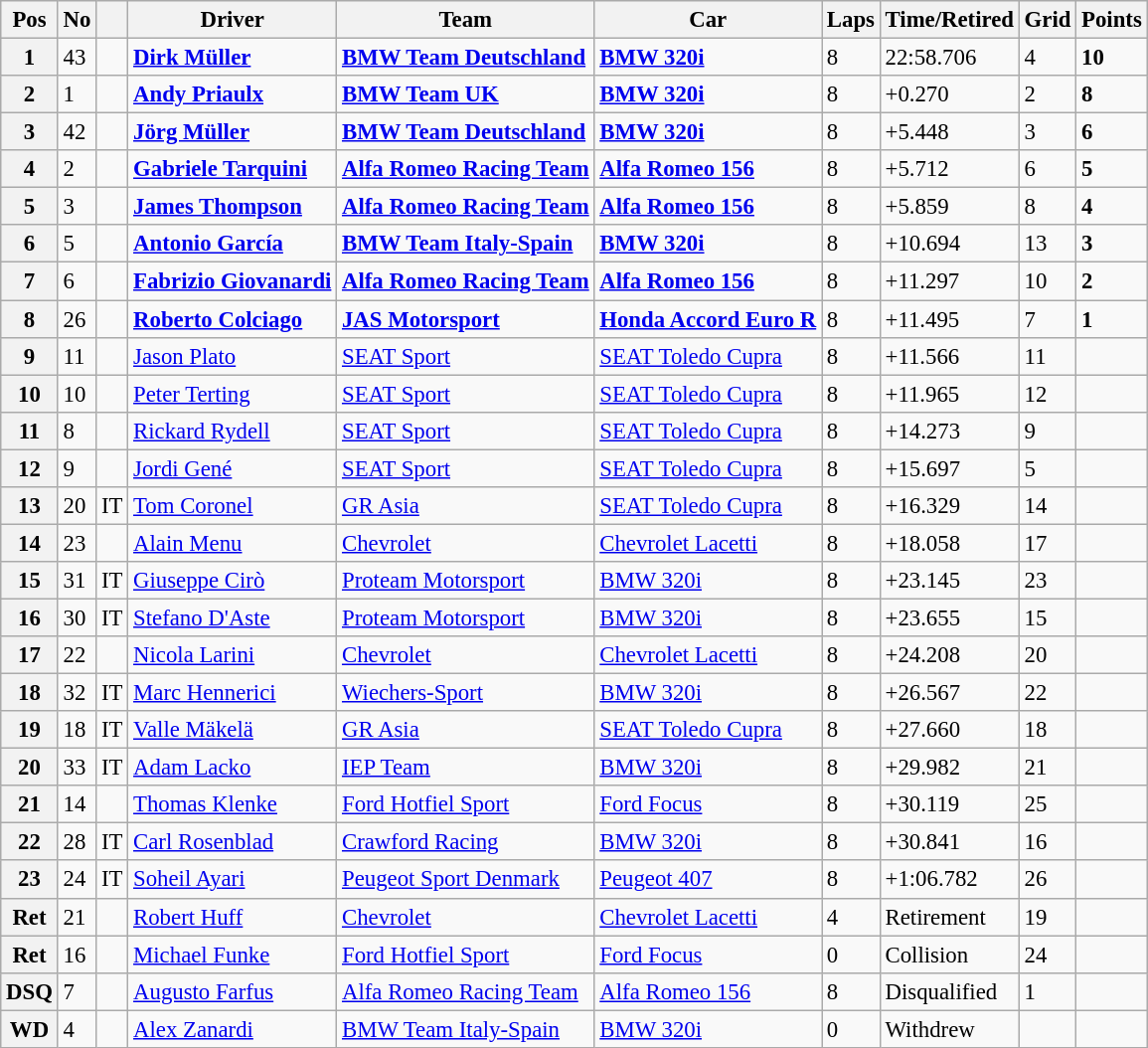<table class="wikitable" style="font-size: 95%">
<tr>
<th>Pos</th>
<th>No</th>
<th></th>
<th>Driver</th>
<th>Team</th>
<th>Car</th>
<th>Laps</th>
<th>Time/Retired</th>
<th>Grid</th>
<th>Points</th>
</tr>
<tr>
<th>1</th>
<td>43</td>
<td></td>
<td> <strong><a href='#'>Dirk Müller</a></strong></td>
<td><strong><a href='#'>BMW Team Deutschland</a></strong></td>
<td><strong><a href='#'>BMW 320i</a></strong></td>
<td>8</td>
<td>22:58.706</td>
<td>4</td>
<td><strong>10</strong></td>
</tr>
<tr>
<th>2</th>
<td>1</td>
<td></td>
<td> <strong><a href='#'>Andy Priaulx</a></strong></td>
<td><strong><a href='#'>BMW Team UK</a></strong></td>
<td><strong><a href='#'>BMW 320i</a></strong></td>
<td>8</td>
<td>+0.270</td>
<td>2</td>
<td><strong>8</strong></td>
</tr>
<tr>
<th>3</th>
<td>42</td>
<td></td>
<td> <strong><a href='#'>Jörg Müller</a></strong></td>
<td><strong><a href='#'>BMW Team Deutschland</a></strong></td>
<td><strong><a href='#'>BMW 320i</a></strong></td>
<td>8</td>
<td>+5.448</td>
<td>3</td>
<td><strong>6</strong></td>
</tr>
<tr>
<th>4</th>
<td>2</td>
<td></td>
<td> <strong><a href='#'>Gabriele Tarquini</a></strong></td>
<td><strong><a href='#'>Alfa Romeo Racing Team</a></strong></td>
<td><strong><a href='#'>Alfa Romeo 156</a></strong></td>
<td>8</td>
<td>+5.712</td>
<td>6</td>
<td><strong>5</strong></td>
</tr>
<tr>
<th>5</th>
<td>3</td>
<td></td>
<td> <strong><a href='#'>James Thompson</a></strong></td>
<td><strong><a href='#'>Alfa Romeo Racing Team</a></strong></td>
<td><strong><a href='#'>Alfa Romeo 156</a></strong></td>
<td>8</td>
<td>+5.859</td>
<td>8</td>
<td><strong>4</strong></td>
</tr>
<tr>
<th>6</th>
<td>5</td>
<td></td>
<td> <strong><a href='#'>Antonio García</a></strong></td>
<td><strong><a href='#'>BMW Team Italy-Spain</a></strong></td>
<td><strong><a href='#'>BMW 320i</a></strong></td>
<td>8</td>
<td>+10.694</td>
<td>13</td>
<td><strong>3</strong></td>
</tr>
<tr>
<th>7</th>
<td>6</td>
<td></td>
<td> <strong><a href='#'>Fabrizio Giovanardi</a></strong></td>
<td><strong><a href='#'>Alfa Romeo Racing Team</a></strong></td>
<td><strong><a href='#'>Alfa Romeo 156</a></strong></td>
<td>8</td>
<td>+11.297</td>
<td>10</td>
<td><strong>2</strong></td>
</tr>
<tr>
<th>8</th>
<td>26</td>
<td></td>
<td> <strong><a href='#'>Roberto Colciago</a></strong></td>
<td><strong><a href='#'>JAS Motorsport</a></strong></td>
<td><strong><a href='#'>Honda Accord Euro R</a></strong></td>
<td>8</td>
<td>+11.495</td>
<td>7</td>
<td><strong>1</strong></td>
</tr>
<tr>
<th>9</th>
<td>11</td>
<td></td>
<td> <a href='#'>Jason Plato</a></td>
<td><a href='#'>SEAT Sport</a></td>
<td><a href='#'>SEAT Toledo Cupra</a></td>
<td>8</td>
<td>+11.566</td>
<td>11</td>
<td></td>
</tr>
<tr>
<th>10</th>
<td>10</td>
<td></td>
<td> <a href='#'>Peter Terting</a></td>
<td><a href='#'>SEAT Sport</a></td>
<td><a href='#'>SEAT Toledo Cupra</a></td>
<td>8</td>
<td>+11.965</td>
<td>12</td>
<td></td>
</tr>
<tr>
<th>11</th>
<td>8</td>
<td></td>
<td> <a href='#'>Rickard Rydell</a></td>
<td><a href='#'>SEAT Sport</a></td>
<td><a href='#'>SEAT Toledo Cupra</a></td>
<td>8</td>
<td>+14.273</td>
<td>9</td>
<td></td>
</tr>
<tr>
<th>12</th>
<td>9</td>
<td></td>
<td> <a href='#'>Jordi Gené</a></td>
<td><a href='#'>SEAT Sport</a></td>
<td><a href='#'>SEAT Toledo Cupra</a></td>
<td>8</td>
<td>+15.697</td>
<td>5</td>
<td></td>
</tr>
<tr>
<th>13</th>
<td>20</td>
<td>IT</td>
<td> <a href='#'>Tom Coronel</a></td>
<td><a href='#'>GR Asia</a></td>
<td><a href='#'>SEAT Toledo Cupra</a></td>
<td>8</td>
<td>+16.329</td>
<td>14</td>
<td></td>
</tr>
<tr>
<th>14</th>
<td>23</td>
<td></td>
<td> <a href='#'>Alain Menu</a></td>
<td><a href='#'>Chevrolet</a></td>
<td><a href='#'>Chevrolet Lacetti</a></td>
<td>8</td>
<td>+18.058</td>
<td>17</td>
<td></td>
</tr>
<tr>
<th>15</th>
<td>31</td>
<td>IT</td>
<td>  <a href='#'>Giuseppe Cirò</a></td>
<td><a href='#'>Proteam Motorsport</a></td>
<td><a href='#'>BMW 320i</a></td>
<td>8</td>
<td>+23.145</td>
<td>23</td>
<td></td>
</tr>
<tr>
<th>16</th>
<td>30</td>
<td>IT</td>
<td> <a href='#'>Stefano D'Aste</a></td>
<td><a href='#'>Proteam Motorsport</a></td>
<td><a href='#'>BMW 320i</a></td>
<td>8</td>
<td>+23.655</td>
<td>15</td>
<td></td>
</tr>
<tr>
<th>17</th>
<td>22</td>
<td></td>
<td> <a href='#'>Nicola Larini</a></td>
<td><a href='#'>Chevrolet</a></td>
<td><a href='#'>Chevrolet Lacetti</a></td>
<td>8</td>
<td>+24.208</td>
<td>20</td>
<td></td>
</tr>
<tr>
<th>18</th>
<td>32</td>
<td>IT</td>
<td> <a href='#'>Marc Hennerici</a></td>
<td><a href='#'>Wiechers-Sport</a></td>
<td><a href='#'>BMW 320i</a></td>
<td>8</td>
<td>+26.567</td>
<td>22</td>
<td></td>
</tr>
<tr>
<th>19</th>
<td>18</td>
<td>IT</td>
<td> <a href='#'>Valle Mäkelä</a></td>
<td><a href='#'>GR Asia</a></td>
<td><a href='#'>SEAT Toledo Cupra</a></td>
<td>8</td>
<td>+27.660</td>
<td>18</td>
<td></td>
</tr>
<tr>
<th>20</th>
<td>33</td>
<td>IT</td>
<td> <a href='#'>Adam Lacko</a></td>
<td><a href='#'>IEP Team</a></td>
<td><a href='#'>BMW 320i</a></td>
<td>8</td>
<td>+29.982</td>
<td>21</td>
<td></td>
</tr>
<tr>
<th>21</th>
<td>14</td>
<td></td>
<td> <a href='#'>Thomas Klenke</a></td>
<td><a href='#'>Ford Hotfiel Sport</a></td>
<td><a href='#'>Ford Focus</a></td>
<td>8</td>
<td>+30.119</td>
<td>25</td>
<td></td>
</tr>
<tr>
<th>22</th>
<td>28</td>
<td>IT</td>
<td> <a href='#'>Carl Rosenblad</a></td>
<td><a href='#'>Crawford Racing</a></td>
<td><a href='#'>BMW 320i</a></td>
<td>8</td>
<td>+30.841</td>
<td>16</td>
<td></td>
</tr>
<tr>
<th>23</th>
<td>24</td>
<td>IT</td>
<td> <a href='#'>Soheil Ayari</a></td>
<td><a href='#'>Peugeot Sport Denmark</a></td>
<td><a href='#'>Peugeot 407</a></td>
<td>8</td>
<td>+1:06.782</td>
<td>26</td>
<td></td>
</tr>
<tr>
<th>Ret</th>
<td>21</td>
<td></td>
<td> <a href='#'>Robert Huff</a></td>
<td><a href='#'>Chevrolet</a></td>
<td><a href='#'>Chevrolet Lacetti</a></td>
<td>4</td>
<td>Retirement</td>
<td>19</td>
<td></td>
</tr>
<tr>
<th>Ret</th>
<td>16</td>
<td></td>
<td> <a href='#'>Michael Funke</a></td>
<td><a href='#'>Ford Hotfiel Sport</a></td>
<td><a href='#'>Ford Focus</a></td>
<td>0</td>
<td>Collision</td>
<td>24</td>
<td></td>
</tr>
<tr>
<th>DSQ</th>
<td>7</td>
<td></td>
<td> <a href='#'>Augusto Farfus</a></td>
<td><a href='#'>Alfa Romeo Racing Team</a></td>
<td><a href='#'>Alfa Romeo 156</a></td>
<td>8</td>
<td>Disqualified</td>
<td>1</td>
<td></td>
</tr>
<tr>
<th>WD</th>
<td>4</td>
<td></td>
<td> <a href='#'>Alex Zanardi</a></td>
<td><a href='#'>BMW Team Italy-Spain</a></td>
<td><a href='#'>BMW 320i</a></td>
<td>0</td>
<td>Withdrew</td>
<td></td>
<td></td>
</tr>
</table>
